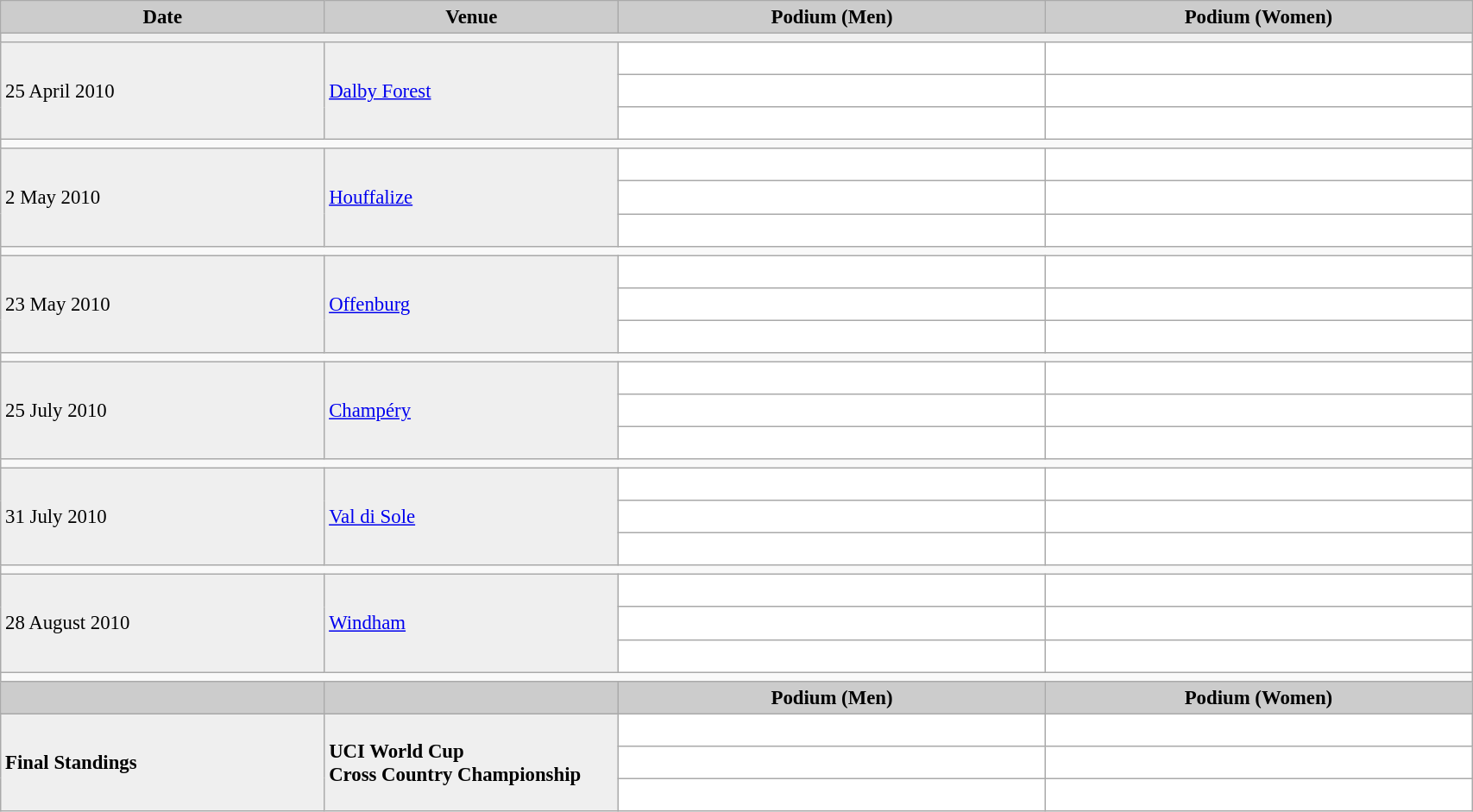<table class="wikitable" width=90% bgcolor="#f7f8ff" cellpadding="3" cellspacing="0" border="1" style="font-size: 95%; border: gray solid 1px; border-collapse: collapse;">
<tr bgcolor="#CCCCCC">
<td align="center"><strong>Date</strong></td>
<td width=20% align="center"><strong>Venue</strong></td>
<td width=29% align="center"><strong>Podium (Men)</strong></td>
<td width=29% align="center"><strong>Podium (Women)</strong></td>
</tr>
<tr bgcolor="#EFEFEF">
<td colspan=4></td>
</tr>
<tr bgcolor="#EFEFEF">
<td rowspan=3>25 April 2010</td>
<td rowspan=3> <a href='#'>Dalby Forest</a></td>
<td bgcolor="#ffffff">   </td>
<td bgcolor="#ffffff">   </td>
</tr>
<tr>
<td bgcolor="#ffffff">   </td>
<td bgcolor="#ffffff">   </td>
</tr>
<tr>
<td bgcolor="#ffffff">   </td>
<td bgcolor="#ffffff">   </td>
</tr>
<tr>
<td colspan=4></td>
</tr>
<tr bgcolor="#EFEFEF">
<td rowspan=3>2 May 2010</td>
<td rowspan=3> <a href='#'>Houffalize</a></td>
<td bgcolor="#ffffff">   </td>
<td bgcolor="#ffffff">   </td>
</tr>
<tr>
<td bgcolor="#ffffff">   </td>
<td bgcolor="#ffffff">   </td>
</tr>
<tr>
<td bgcolor="#ffffff">   </td>
<td bgcolor="#ffffff">   </td>
</tr>
<tr>
<td colspan=4></td>
</tr>
<tr bgcolor="#EFEFEF">
<td rowspan=3>23 May 2010</td>
<td rowspan=3> <a href='#'>Offenburg</a></td>
<td bgcolor="#ffffff">   </td>
<td bgcolor="#ffffff">   </td>
</tr>
<tr>
<td bgcolor="#ffffff">   </td>
<td bgcolor="#ffffff">   </td>
</tr>
<tr>
<td bgcolor="#ffffff">   </td>
<td bgcolor="#ffffff">   </td>
</tr>
<tr>
<td colspan=4></td>
</tr>
<tr bgcolor="#EFEFEF">
<td rowspan=3>25 July 2010</td>
<td rowspan=3> <a href='#'>Champéry</a></td>
<td bgcolor="#ffffff">   </td>
<td bgcolor="#ffffff">   </td>
</tr>
<tr>
<td bgcolor="#ffffff">   </td>
<td bgcolor="#ffffff">   </td>
</tr>
<tr>
<td bgcolor="#ffffff">   </td>
<td bgcolor="#ffffff">   </td>
</tr>
<tr>
<td colspan=4></td>
</tr>
<tr bgcolor="#EFEFEF">
<td rowspan=3>31 July 2010</td>
<td rowspan=3> <a href='#'>Val di Sole</a></td>
<td bgcolor="#ffffff">   </td>
<td bgcolor="#ffffff">   </td>
</tr>
<tr>
<td bgcolor="#ffffff">   </td>
<td bgcolor="#ffffff">   </td>
</tr>
<tr>
<td bgcolor="#ffffff">   </td>
<td bgcolor="#ffffff">   </td>
</tr>
<tr>
<td colspan=4></td>
</tr>
<tr bgcolor="#EFEFEF">
<td rowspan=3>28 August 2010</td>
<td rowspan=3> <a href='#'>Windham</a></td>
<td bgcolor="#ffffff">   </td>
<td bgcolor="#ffffff">   </td>
</tr>
<tr>
<td bgcolor="#ffffff">   </td>
<td bgcolor="#ffffff">   </td>
</tr>
<tr>
<td bgcolor="#ffffff">   </td>
<td bgcolor="#ffffff">   </td>
</tr>
<tr>
<td colspan=4></td>
</tr>
<tr bgcolor="#CCCCCC">
<td align="center"></td>
<td width=20% align="center"></td>
<td width=29% align="center"><strong>Podium (Men)</strong></td>
<td width=29% align="center"><strong>Podium (Women)</strong></td>
</tr>
<tr bgcolor="#EFEFEF">
</tr>
<tr bgcolor="#EFEFEF">
<td rowspan=3><strong>Final Standings</strong></td>
<td rowspan=3><strong>UCI World Cup<br> Cross Country Championship</strong></td>
<td bgcolor="#ffffff">   </td>
<td bgcolor="#ffffff">   </td>
</tr>
<tr>
<td bgcolor="#ffffff">   </td>
<td bgcolor="#ffffff">   </td>
</tr>
<tr>
<td bgcolor="#ffffff">   </td>
<td bgcolor="#ffffff">   </td>
</tr>
</table>
